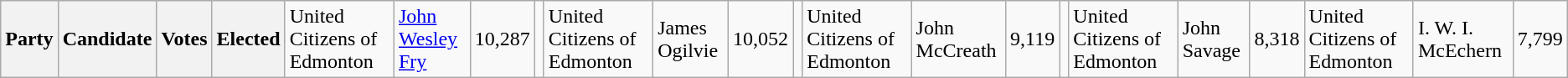<table class="wikitable">
<tr>
<th colspan="2">Party</th>
<th>Candidate</th>
<th>Votes</th>
<th>Elected<br>
</th>
<td>United Citizens of Edmonton</td>
<td><a href='#'>John Wesley Fry</a></td>
<td align="right">10,287</td>
<td align="center"><br></td>
<td>United Citizens of Edmonton</td>
<td>James Ogilvie</td>
<td align="right">10,052</td>
<td align="center"><br>
</td>
<td>United Citizens of Edmonton</td>
<td>John McCreath</td>
<td align="right">9,119</td>
<td align="center"><br></td>
<td>United Citizens of Edmonton</td>
<td>John Savage</td>
<td align="right">8,318<br>

</td>
<td>United Citizens of Edmonton</td>
<td>I. W. I. McEchern</td>
<td align="right">7,799<br>




</td>
</tr>
</table>
